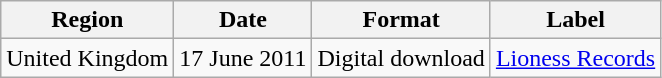<table class=wikitable>
<tr>
<th>Region</th>
<th>Date</th>
<th>Format</th>
<th>Label</th>
</tr>
<tr>
<td>United Kingdom</td>
<td>17 June 2011</td>
<td>Digital download</td>
<td><a href='#'>Lioness Records</a></td>
</tr>
</table>
